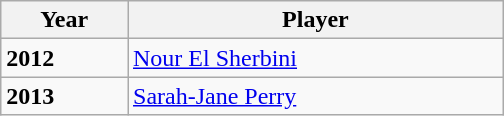<table class=wikitable style="width:21em; float:left; margin-right:1em">
<tr>
<th>Year</th>
<th>Player</th>
</tr>
<tr>
<td><strong>2012</strong></td>
<td> <a href='#'>Nour El Sherbini</a></td>
</tr>
<tr>
<td><strong>2013</strong></td>
<td> <a href='#'>Sarah-Jane Perry</a></td>
</tr>
</table>
